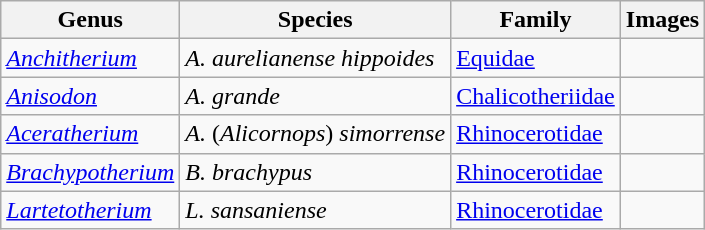<table class="wikitable sortable">
<tr>
<th>Genus</th>
<th>Species</th>
<th>Family</th>
<th>Images</th>
</tr>
<tr>
<td><em><a href='#'>Anchitherium</a></em></td>
<td><em>A. aurelianense hippoides</em></td>
<td><a href='#'>Equidae</a></td>
<td></td>
</tr>
<tr>
<td><em><a href='#'>Anisodon</a></em></td>
<td><em>A. grande</em></td>
<td><a href='#'>Chalicotheriidae</a></td>
<td></td>
</tr>
<tr>
<td><em><a href='#'>Aceratherium</a></em></td>
<td><em>A.</em> (<em>Alicornops</em>) <em>simorrense</em></td>
<td><a href='#'>Rhinocerotidae</a></td>
<td></td>
</tr>
<tr>
<td><em><a href='#'>Brachypotherium</a></em></td>
<td><em>B. brachypus</em></td>
<td><a href='#'>Rhinocerotidae</a></td>
<td></td>
</tr>
<tr>
<td><em><a href='#'>Lartetotherium</a></em></td>
<td><em>L. sansaniense</em></td>
<td><a href='#'>Rhinocerotidae</a></td>
<td></td>
</tr>
</table>
